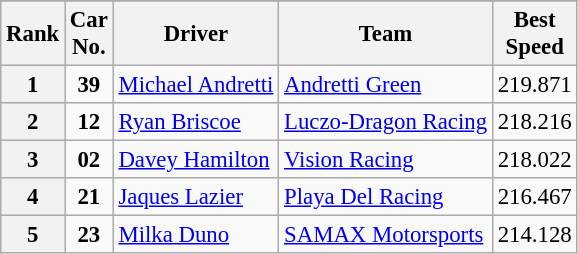<table class="wikitable" style="font-size:95%;">
<tr>
</tr>
<tr>
<th>Rank</th>
<th>Car<br>No.</th>
<th>Driver</th>
<th>Team</th>
<th>Best<br>Speed</th>
</tr>
<tr>
<th>1</th>
<td style="text-align:center"><strong>39</strong></td>
<td> <a href='#'>Michael Andretti</a></td>
<td><a href='#'>Andretti Green</a></td>
<td align=center>219.871</td>
</tr>
<tr>
<th>2</th>
<td style="text-align:center"><strong>12</strong></td>
<td> <a href='#'>Ryan Briscoe</a></td>
<td><a href='#'>Luczo-Dragon Racing</a></td>
<td align=center>218.216</td>
</tr>
<tr>
<th>3</th>
<td style="text-align:center"><strong>02</strong></td>
<td> <a href='#'>Davey Hamilton</a></td>
<td><a href='#'>Vision Racing</a></td>
<td align=center>218.022</td>
</tr>
<tr>
<th>4</th>
<td style="text-align:center"><strong>21</strong></td>
<td> <a href='#'>Jaques Lazier</a></td>
<td><a href='#'>Playa Del Racing</a></td>
<td align=center>216.467</td>
</tr>
<tr>
<th>5</th>
<td style="text-align:center"><strong>23</strong></td>
<td> <a href='#'>Milka Duno</a> <strong></strong></td>
<td><a href='#'>SAMAX Motorsports</a></td>
<td align=center>214.128</td>
</tr>
</table>
